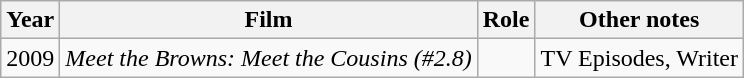<table class="wikitable sortable">
<tr>
<th>Year</th>
<th>Film</th>
<th>Role</th>
<th>Other notes</th>
</tr>
<tr>
<td>2009</td>
<td><em>Meet the Browns: Meet the Cousins (#2.8)</em></td>
<td></td>
<td>TV Episodes, Writer</td>
</tr>
</table>
